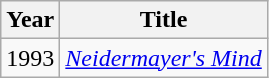<table class="wikitable">
<tr>
<th>Year</th>
<th>Title</th>
</tr>
<tr>
<td>1993</td>
<td><em><a href='#'>Neidermayer's Mind</a></em></td>
</tr>
</table>
